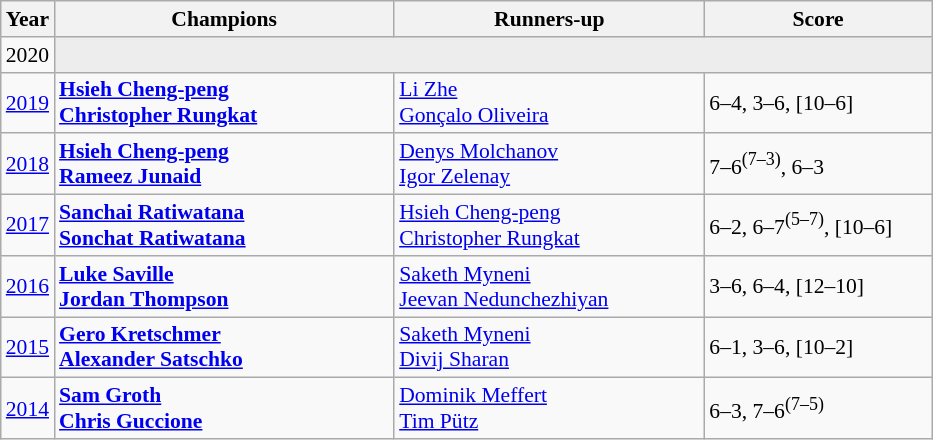<table class="wikitable" style="font-size:90%">
<tr>
<th>Year</th>
<th width="220">Champions</th>
<th width="200">Runners-up</th>
<th width="145">Score</th>
</tr>
<tr>
<td>2020</td>
<td colspan=3 bgcolor="#ededed"></td>
</tr>
<tr>
<td><a href='#'>2019</a></td>
<td> <strong><a href='#'>Hsieh Cheng-peng</a></strong><br> <strong><a href='#'>Christopher Rungkat</a></strong></td>
<td> <a href='#'>Li Zhe</a><br> <a href='#'>Gonçalo Oliveira</a></td>
<td>6–4, 3–6, [10–6]</td>
</tr>
<tr>
<td><a href='#'>2018</a></td>
<td> <strong><a href='#'>Hsieh Cheng-peng</a></strong><br> <strong><a href='#'>Rameez Junaid</a></strong></td>
<td> <a href='#'>Denys Molchanov</a><br> <a href='#'>Igor Zelenay</a></td>
<td>7–6<sup>(7–3)</sup>, 6–3</td>
</tr>
<tr>
<td><a href='#'>2017</a></td>
<td> <strong><a href='#'>Sanchai Ratiwatana</a></strong><br> <strong><a href='#'>Sonchat Ratiwatana</a></strong></td>
<td> <a href='#'>Hsieh Cheng-peng</a><br> <a href='#'>Christopher Rungkat</a></td>
<td>6–2, 6–7<sup>(5–7)</sup>, [10–6]</td>
</tr>
<tr>
<td><a href='#'>2016</a></td>
<td> <strong><a href='#'>Luke Saville</a></strong><br> <strong><a href='#'>Jordan Thompson</a></strong></td>
<td> <a href='#'>Saketh Myneni</a><br> <a href='#'>Jeevan Nedunchezhiyan</a></td>
<td>3–6, 6–4, [12–10]</td>
</tr>
<tr>
<td><a href='#'>2015</a></td>
<td> <strong><a href='#'>Gero Kretschmer</a></strong><br> <strong><a href='#'>Alexander Satschko</a></strong></td>
<td> <a href='#'>Saketh Myneni</a><br> <a href='#'>Divij Sharan</a></td>
<td>6–1, 3–6, [10–2]</td>
</tr>
<tr>
<td><a href='#'>2014</a></td>
<td> <strong><a href='#'>Sam Groth</a></strong><br> <strong><a href='#'>Chris Guccione</a></strong></td>
<td> <a href='#'>Dominik Meffert</a><br> <a href='#'>Tim Pütz</a></td>
<td>6–3, 7–6<sup>(7–5)</sup></td>
</tr>
</table>
